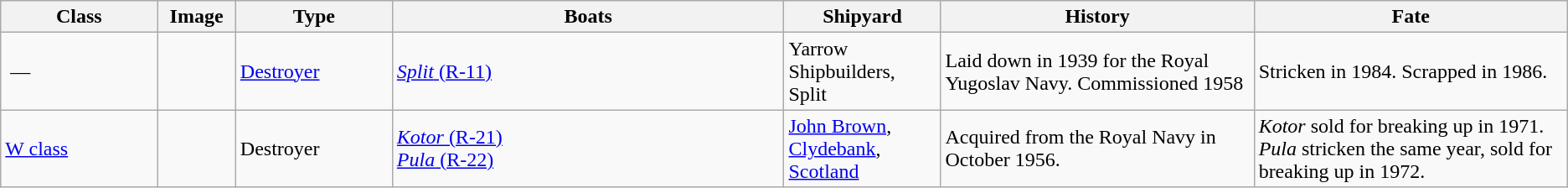<table class="wikitable">
<tr>
<th style="text-align:center;width:10%;">Class</th>
<th style="text-align:center;width:5%;">Image</th>
<th style="text-align:center; width:10%;">Type</th>
<th style="text-align:center; width:25%;">Boats</th>
<th style="text-align:center; width:10%;">Shipyard</th>
<th style="text-align:center; width:20%;">History</th>
<th style="text-align:center; width:25%;">Fate</th>
</tr>
<tr>
<td> —</td>
<td></td>
<td><a href='#'>Destroyer</a></td>
<td><a href='#'><em>Split</em> (R-11)</a></td>
<td>Yarrow Shipbuilders, Split</td>
<td>Laid down in 1939 for the Royal Yugoslav Navy. Commissioned 1958</td>
<td>Stricken in 1984. Scrapped in 1986.</td>
</tr>
<tr>
<td><a href='#'>W class</a></td>
<td></td>
<td>Destroyer</td>
<td><a href='#'><em>Kotor</em> (R-21)</a> <br><a href='#'><em>Pula</em> (R-22)</a></td>
<td><a href='#'>John Brown</a>, <a href='#'>Clydebank</a>, <a href='#'>Scotland</a></td>
<td>Acquired from the Royal Navy in October 1956.</td>
<td><em>Kotor</em> sold for breaking up in 1971. <em>Pula</em> stricken the same year, sold for breaking up in 1972.</td>
</tr>
</table>
